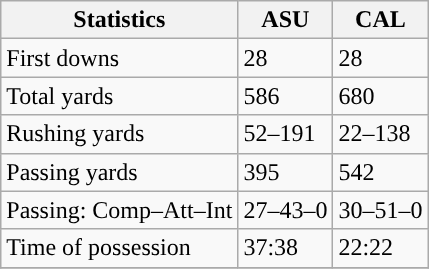<table class="wikitable" style="float: left;">
<tr>
<th>Statistics</th>
<th>ASU</th>
<th>CAL</th>
</tr>
<tr>
<td>First downs</td>
<td>28</td>
<td>28</td>
</tr>
<tr>
<td>Total yards</td>
<td>586</td>
<td>680</td>
</tr>
<tr>
<td>Rushing yards</td>
<td>52–191</td>
<td>22–138</td>
</tr>
<tr>
<td>Passing yards</td>
<td>395</td>
<td>542</td>
</tr>
<tr>
<td>Passing: Comp–Att–Int</td>
<td>27–43–0</td>
<td>30–51–0</td>
</tr>
<tr>
<td>Time of possession</td>
<td>37:38</td>
<td>22:22</td>
</tr>
<tr>
</tr>
</table>
